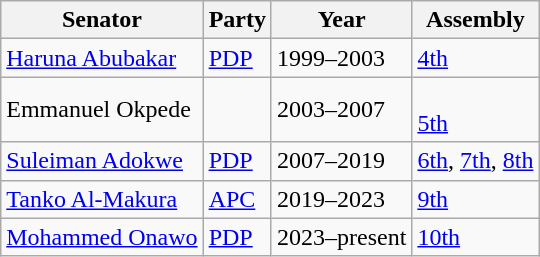<table class="wikitable">
<tr>
<th>Senator</th>
<th>Party</th>
<th>Year</th>
<th>Assembly</th>
</tr>
<tr>
<td><a href='#'>Haruna Abubakar</a></td>
<td><a href='#'>PDP</a></td>
<td>1999–2003</td>
<td><a href='#'>4th</a></td>
</tr>
<tr>
<td>Emmanuel Okpede</td>
<td></td>
<td>2003–2007</td>
<td><br><a href='#'>5th</a></td>
</tr>
<tr>
<td><a href='#'>Suleiman Adokwe</a></td>
<td><a href='#'>PDP</a></td>
<td>2007–2019</td>
<td><a href='#'>6th</a>, <a href='#'>7th</a>, <a href='#'>8th</a></td>
</tr>
<tr>
<td><a href='#'>Tanko Al-Makura</a></td>
<td><a href='#'>APC</a></td>
<td>2019–2023</td>
<td><a href='#'>9th</a></td>
</tr>
<tr>
<td><a href='#'>Mohammed Onawo</a></td>
<td><a href='#'>PDP</a></td>
<td>2023–present</td>
<td><a href='#'>10th</a></td>
</tr>
</table>
